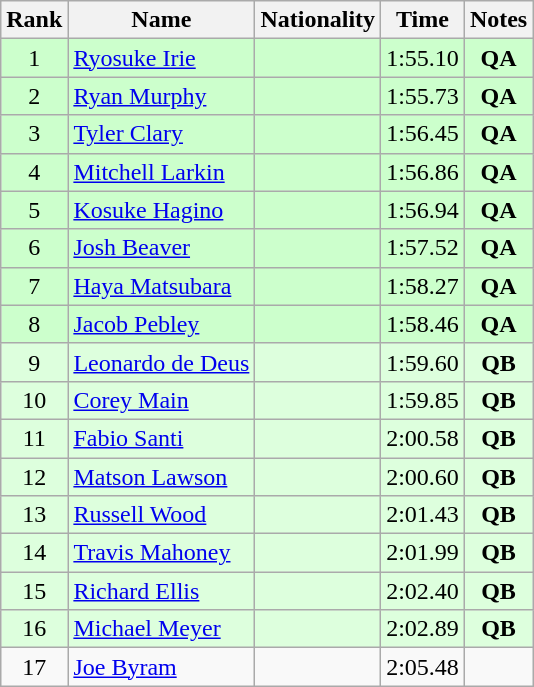<table class="wikitable sortable" style="text-align:center">
<tr>
<th>Rank</th>
<th>Name</th>
<th>Nationality</th>
<th>Time</th>
<th>Notes</th>
</tr>
<tr bgcolor=ccffcc>
<td>1</td>
<td align=left><a href='#'>Ryosuke Irie</a></td>
<td align=left></td>
<td>1:55.10</td>
<td><strong>QA</strong></td>
</tr>
<tr bgcolor=ccffcc>
<td>2</td>
<td align=left><a href='#'>Ryan Murphy</a></td>
<td align=left></td>
<td>1:55.73</td>
<td><strong>QA</strong></td>
</tr>
<tr bgcolor=ccffcc>
<td>3</td>
<td align=left><a href='#'>Tyler Clary</a></td>
<td align=left></td>
<td>1:56.45</td>
<td><strong>QA</strong></td>
</tr>
<tr bgcolor=ccffcc>
<td>4</td>
<td align=left><a href='#'>Mitchell Larkin</a></td>
<td align=left></td>
<td>1:56.86</td>
<td><strong>QA</strong></td>
</tr>
<tr bgcolor=ccffcc>
<td>5</td>
<td align=left><a href='#'>Kosuke Hagino</a></td>
<td align=left></td>
<td>1:56.94</td>
<td><strong>QA</strong></td>
</tr>
<tr bgcolor=ccffcc>
<td>6</td>
<td align=left><a href='#'>Josh Beaver</a></td>
<td align=left></td>
<td>1:57.52</td>
<td><strong>QA</strong></td>
</tr>
<tr bgcolor=ccffcc>
<td>7</td>
<td align=left><a href='#'>Haya Matsubara</a></td>
<td align=left></td>
<td>1:58.27</td>
<td><strong>QA</strong></td>
</tr>
<tr bgcolor=ccffcc>
<td>8</td>
<td align=left><a href='#'>Jacob Pebley</a></td>
<td align=left></td>
<td>1:58.46</td>
<td><strong>QA</strong></td>
</tr>
<tr bgcolor=ddffdd>
<td>9</td>
<td align=left><a href='#'>Leonardo de Deus</a></td>
<td align=left></td>
<td>1:59.60</td>
<td><strong>QB</strong></td>
</tr>
<tr bgcolor=ddffdd>
<td>10</td>
<td align=left><a href='#'>Corey Main</a></td>
<td align=left></td>
<td>1:59.85</td>
<td><strong>QB</strong></td>
</tr>
<tr bgcolor=ddffdd>
<td>11</td>
<td align=left><a href='#'>Fabio Santi</a></td>
<td align=left></td>
<td>2:00.58</td>
<td><strong>QB</strong></td>
</tr>
<tr bgcolor=ddffdd>
<td>12</td>
<td align=left><a href='#'>Matson Lawson</a></td>
<td align=left></td>
<td>2:00.60</td>
<td><strong>QB</strong></td>
</tr>
<tr bgcolor=ddffdd>
<td>13</td>
<td align=left><a href='#'>Russell Wood</a></td>
<td align=left></td>
<td>2:01.43</td>
<td><strong>QB</strong></td>
</tr>
<tr bgcolor=ddffdd>
<td>14</td>
<td align=left><a href='#'>Travis Mahoney</a></td>
<td align=left></td>
<td>2:01.99</td>
<td><strong>QB</strong></td>
</tr>
<tr bgcolor=ddffdd>
<td>15</td>
<td align=left><a href='#'>Richard Ellis</a></td>
<td align=left></td>
<td>2:02.40</td>
<td><strong>QB</strong></td>
</tr>
<tr bgcolor=ddffdd>
<td>16</td>
<td align=left><a href='#'>Michael Meyer</a></td>
<td align=left></td>
<td>2:02.89</td>
<td><strong>QB</strong></td>
</tr>
<tr>
<td>17</td>
<td align=left><a href='#'>Joe Byram</a></td>
<td align=left></td>
<td>2:05.48</td>
<td></td>
</tr>
</table>
